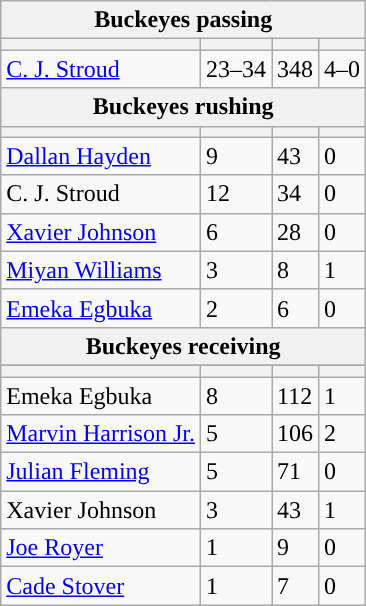<table class="wikitable plainrowheaders">
<tr>
<th colspan="6">Buckeyes passing</th>
</tr>
<tr>
<th scope="col"></th>
<th scope="col"></th>
<th scope="col"></th>
<th scope="col"></th>
</tr>
<tr>
<td><a href='#'>C. J. Stroud</a></td>
<td>23–34</td>
<td>348</td>
<td>4–0</td>
</tr>
<tr>
<th colspan="6">Buckeyes rushing</th>
</tr>
<tr>
<th scope="col"></th>
<th scope="col"></th>
<th scope="col"></th>
<th scope="col"></th>
</tr>
<tr>
<td><a href='#'>Dallan Hayden</a></td>
<td>9</td>
<td>43</td>
<td>0</td>
</tr>
<tr>
<td>C. J. Stroud</td>
<td>12</td>
<td>34</td>
<td>0</td>
</tr>
<tr>
<td><a href='#'>Xavier Johnson</a></td>
<td>6</td>
<td>28</td>
<td>0</td>
</tr>
<tr>
<td><a href='#'>Miyan Williams</a></td>
<td>3</td>
<td>8</td>
<td>1</td>
</tr>
<tr>
<td><a href='#'>Emeka Egbuka</a></td>
<td>2</td>
<td>6</td>
<td>0</td>
</tr>
<tr>
<th colspan="6">Buckeyes receiving</th>
</tr>
<tr>
</tr>
<tr>
<th scope="col"></th>
<th scope="col"></th>
<th scope="col"></th>
<th scope="col"></th>
</tr>
<tr>
<td>Emeka Egbuka</td>
<td>8</td>
<td>112</td>
<td>1</td>
</tr>
<tr>
<td><a href='#'>Marvin Harrison Jr.</a></td>
<td>5</td>
<td>106</td>
<td>2</td>
</tr>
<tr>
<td><a href='#'>Julian Fleming</a></td>
<td>5</td>
<td>71</td>
<td>0</td>
</tr>
<tr>
<td>Xavier Johnson</td>
<td>3</td>
<td>43</td>
<td>1</td>
</tr>
<tr>
<td><a href='#'>Joe Royer</a></td>
<td>1</td>
<td>9</td>
<td>0</td>
</tr>
<tr>
<td><a href='#'>Cade Stover</a></td>
<td>1</td>
<td>7</td>
<td>0</td>
</tr>
</table>
